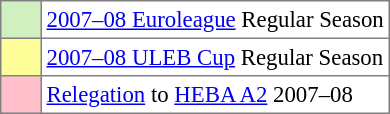<table bgcolor="#f7f8ff" cellpadding="3" cellspacing="0" border="1" style="font-size: 95%; border: gray solid 1px; border-collapse: collapse;text-align:center;">
<tr>
<td style="background: #D0F0C0;" width="20"></td>
<td bgcolor="#ffffff" align="left"><a href='#'>2007–08 Euroleague</a> Regular Season</td>
</tr>
<tr>
<td style="background: #FFFF99;" width="20"></td>
<td bgcolor="#ffffff" align="left"><a href='#'>2007–08 ULEB Cup</a> Regular Season</td>
</tr>
<tr>
<td style="background: #ffc0cb" width="20"></td>
<td bgcolor="#ffffff" align="left"><a href='#'>Relegation</a> to <a href='#'>HEBA A2</a> 2007–08</td>
</tr>
</table>
